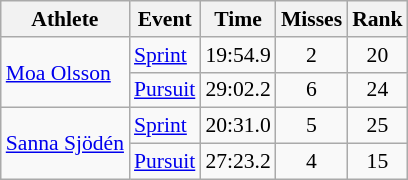<table class="wikitable" style="font-size:90%">
<tr>
<th>Athlete</th>
<th>Event</th>
<th>Time</th>
<th>Misses</th>
<th>Rank</th>
</tr>
<tr align=center>
<td align=left rowspan=2><a href='#'>Moa Olsson</a></td>
<td align=left><a href='#'>Sprint</a></td>
<td>19:54.9</td>
<td>2</td>
<td>20</td>
</tr>
<tr align=center>
<td align=left><a href='#'>Pursuit</a></td>
<td>29:02.2</td>
<td>6</td>
<td>24</td>
</tr>
<tr align=center>
<td align=left rowspan=2><a href='#'>Sanna Sjödén</a></td>
<td align=left><a href='#'>Sprint</a></td>
<td>20:31.0</td>
<td>5</td>
<td>25</td>
</tr>
<tr align=center>
<td align=left><a href='#'>Pursuit</a></td>
<td>27:23.2</td>
<td>4</td>
<td>15</td>
</tr>
</table>
